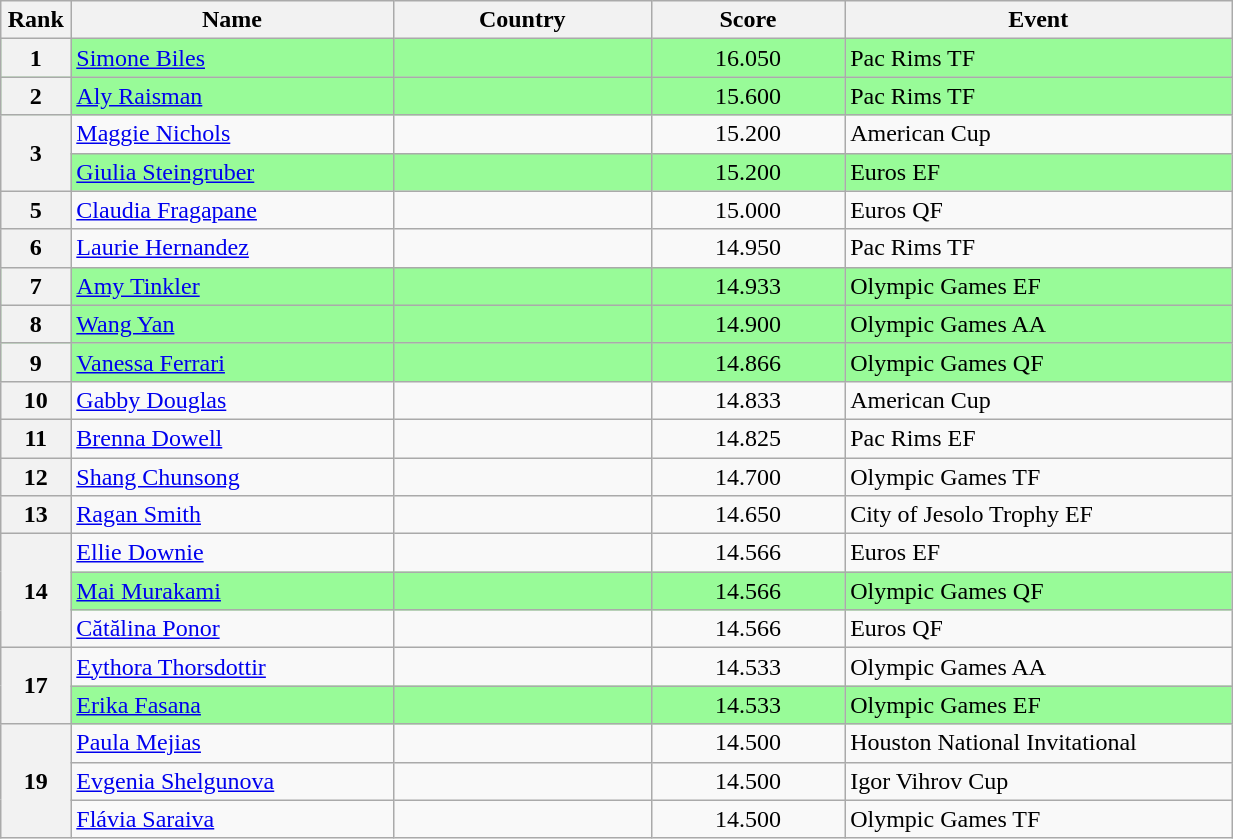<table class="wikitable sortable" style="width:65%;">
<tr>
<th style="text-align:center; width:5%;">Rank</th>
<th style="text-align:center; width:25%;">Name</th>
<th style="text-align:center; width:20%;">Country</th>
<th style="text-align:center; width:15%;">Score</th>
<th style="text-align:center; width:30%;">Event</th>
</tr>
<tr style="background:#98fb98;">
<th>1</th>
<td><a href='#'>Simone Biles</a></td>
<td></td>
<td align=center>16.050</td>
<td>Pac Rims TF</td>
</tr>
<tr style="background:#98fb98;">
<th>2</th>
<td><a href='#'>Aly Raisman</a></td>
<td></td>
<td align=center>15.600</td>
<td>Pac Rims TF</td>
</tr>
<tr>
<th rowspan="2">3</th>
<td><a href='#'>Maggie Nichols</a></td>
<td></td>
<td align=center>15.200</td>
<td>American Cup</td>
</tr>
<tr style="background:#98fb98;">
<td><a href='#'>Giulia Steingruber</a></td>
<td></td>
<td align=center>15.200</td>
<td>Euros EF</td>
</tr>
<tr>
<th>5</th>
<td><a href='#'>Claudia Fragapane</a></td>
<td></td>
<td align=center>15.000</td>
<td>Euros QF</td>
</tr>
<tr>
<th>6</th>
<td><a href='#'>Laurie Hernandez</a></td>
<td></td>
<td align=center>14.950</td>
<td>Pac Rims TF</td>
</tr>
<tr style="background:#98fb98;">
<th>7</th>
<td><a href='#'>Amy Tinkler</a></td>
<td></td>
<td align=center>14.933</td>
<td>Olympic Games EF</td>
</tr>
<tr style="background:#98fb98;">
<th>8</th>
<td><a href='#'>Wang Yan</a></td>
<td></td>
<td align=center>14.900</td>
<td>Olympic Games AA</td>
</tr>
<tr style="background:#98fb98;">
<th>9</th>
<td><a href='#'>Vanessa Ferrari</a></td>
<td></td>
<td align=center>14.866</td>
<td>Olympic Games QF</td>
</tr>
<tr>
<th>10</th>
<td><a href='#'>Gabby Douglas</a></td>
<td></td>
<td align=center>14.833</td>
<td>American Cup</td>
</tr>
<tr>
<th>11</th>
<td><a href='#'>Brenna Dowell</a></td>
<td></td>
<td align=center>14.825</td>
<td>Pac Rims EF</td>
</tr>
<tr>
<th>12</th>
<td><a href='#'>Shang Chunsong</a></td>
<td></td>
<td align=center>14.700</td>
<td>Olympic Games TF</td>
</tr>
<tr>
<th>13</th>
<td><a href='#'>Ragan Smith</a></td>
<td></td>
<td align=center>14.650</td>
<td>City of Jesolo Trophy EF</td>
</tr>
<tr>
<th rowspan=3>14</th>
<td><a href='#'>Ellie Downie</a></td>
<td></td>
<td align=center>14.566</td>
<td>Euros EF</td>
</tr>
<tr style="background:#98fb98;">
<td><a href='#'>Mai Murakami</a></td>
<td></td>
<td align=center>14.566</td>
<td>Olympic Games QF</td>
</tr>
<tr>
<td><a href='#'>Cătălina Ponor</a></td>
<td></td>
<td align=center>14.566</td>
<td>Euros QF</td>
</tr>
<tr>
<th rowspan= 2>17</th>
<td><a href='#'>Eythora Thorsdottir</a></td>
<td></td>
<td align=center>14.533</td>
<td>Olympic Games AA</td>
</tr>
<tr style="background:#98fb98;">
<td><a href='#'>Erika Fasana</a></td>
<td></td>
<td align=center>14.533</td>
<td>Olympic Games EF</td>
</tr>
<tr>
<th rowspan=3>19</th>
<td><a href='#'>Paula Mejias</a></td>
<td></td>
<td align=center>14.500</td>
<td>Houston National Invitational</td>
</tr>
<tr>
<td><a href='#'>Evgenia Shelgunova</a></td>
<td></td>
<td align=center>14.500</td>
<td>Igor Vihrov Cup</td>
</tr>
<tr>
<td><a href='#'>Flávia Saraiva</a></td>
<td></td>
<td align=center>14.500</td>
<td>Olympic Games TF</td>
</tr>
</table>
